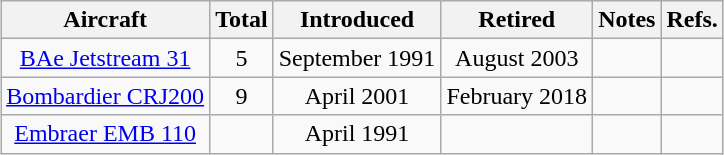<table class="wikitable" style="margin:0.5em auto;text-align:center">
<tr>
<th>Aircraft</th>
<th>Total</th>
<th>Introduced</th>
<th>Retired</th>
<th>Notes</th>
<th>Refs.</th>
</tr>
<tr>
<td><a href='#'>BAe Jetstream 31</a></td>
<td>5</td>
<td>September 1991</td>
<td>August 2003</td>
<td></td>
<td></td>
</tr>
<tr>
<td><a href='#'>Bombardier CRJ200</a></td>
<td>9</td>
<td>April 2001</td>
<td>February 2018</td>
<td></td>
<td></td>
</tr>
<tr>
<td><a href='#'>Embraer EMB 110</a></td>
<td></td>
<td>April 1991</td>
<td></td>
<td></td>
<td></td>
</tr>
</table>
